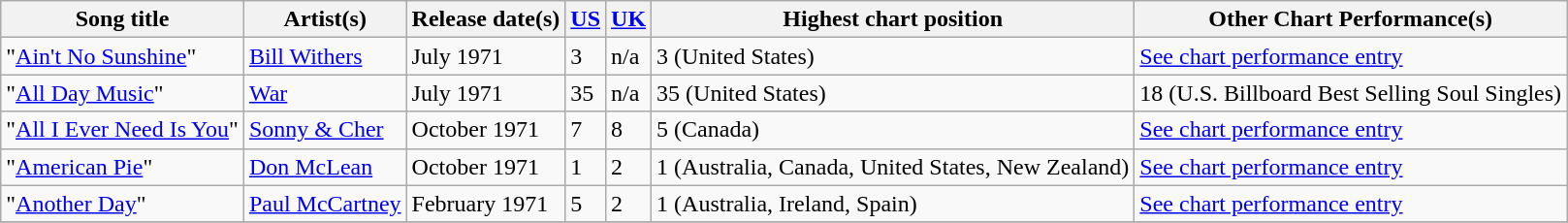<table class="wikitable sortable">
<tr>
<th>Song title</th>
<th>Artist(s)</th>
<th>Release date(s)</th>
<th><a href='#'>US</a></th>
<th><a href='#'>UK</a></th>
<th>Highest chart position</th>
<th>Other Chart Performance(s)</th>
</tr>
<tr>
<td>"<a href='#'>Ain't No Sunshine</a>"</td>
<td><a href='#'>Bill Withers</a></td>
<td>July 1971</td>
<td>3</td>
<td>n/a</td>
<td>3 (United States)</td>
<td><a href='#'>See chart performance entry</a></td>
</tr>
<tr>
<td>"<a href='#'>All Day Music</a>"</td>
<td><a href='#'>War</a></td>
<td>July 1971</td>
<td>35</td>
<td>n/a</td>
<td>35 (United States)</td>
<td>18 (U.S. Billboard Best Selling Soul Singles)</td>
</tr>
<tr>
<td>"<a href='#'>All I Ever Need Is You</a>"</td>
<td><a href='#'>Sonny & Cher</a></td>
<td>October 1971</td>
<td>7</td>
<td>8</td>
<td>5 (Canada)</td>
<td><a href='#'>See chart performance entry</a></td>
</tr>
<tr>
<td>"<a href='#'>American Pie</a>"</td>
<td><a href='#'>Don McLean</a></td>
<td>October 1971</td>
<td>1</td>
<td>2</td>
<td>1 (Australia, Canada, United States, New Zealand)</td>
<td><a href='#'>See chart performance entry</a></td>
</tr>
<tr>
<td>"<a href='#'>Another Day</a>"</td>
<td><a href='#'>Paul McCartney</a></td>
<td>February 1971</td>
<td>5</td>
<td>2</td>
<td>1 (Australia, Ireland, Spain)</td>
<td><a href='#'>See chart performance entry</a></td>
</tr>
<tr>
</tr>
</table>
